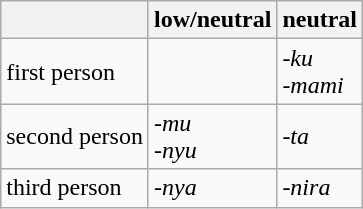<table class="wikitable">
<tr>
<th></th>
<th>low/neutral</th>
<th>neutral</th>
</tr>
<tr>
<td>first person</td>
<td></td>
<td><em>-ku</em><br><em>-mami</em></td>
</tr>
<tr>
<td>second person</td>
<td><em>-mu</em><br><em>-nyu</em></td>
<td><em>-ta</em></td>
</tr>
<tr>
<td>third person</td>
<td><em>-nya</em></td>
<td><em>-nira</em></td>
</tr>
</table>
